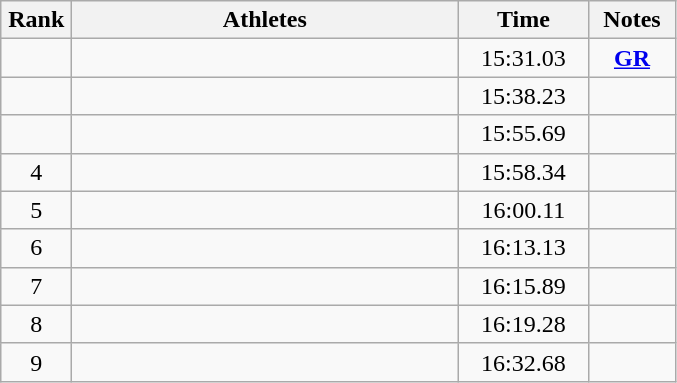<table class="wikitable sortable" style="text-align:center;">
<tr>
<th width=40>Rank</th>
<th width=250>Athletes</th>
<th width=80>Time</th>
<th width=50>Notes</th>
</tr>
<tr>
<td></td>
<td align=left></td>
<td>15:31.03</td>
<td><strong><a href='#'>GR</a></strong></td>
</tr>
<tr>
<td></td>
<td align=left></td>
<td>15:38.23</td>
<td></td>
</tr>
<tr>
<td></td>
<td align=left></td>
<td>15:55.69</td>
<td></td>
</tr>
<tr>
<td>4</td>
<td align=left></td>
<td>15:58.34</td>
<td></td>
</tr>
<tr>
<td>5</td>
<td align=left></td>
<td>16:00.11</td>
<td></td>
</tr>
<tr>
<td>6</td>
<td align=left></td>
<td>16:13.13</td>
<td></td>
</tr>
<tr>
<td>7</td>
<td align=left></td>
<td>16:15.89</td>
<td></td>
</tr>
<tr>
<td>8</td>
<td align=left></td>
<td>16:19.28</td>
<td></td>
</tr>
<tr>
<td>9</td>
<td align=left></td>
<td>16:32.68</td>
<td></td>
</tr>
</table>
